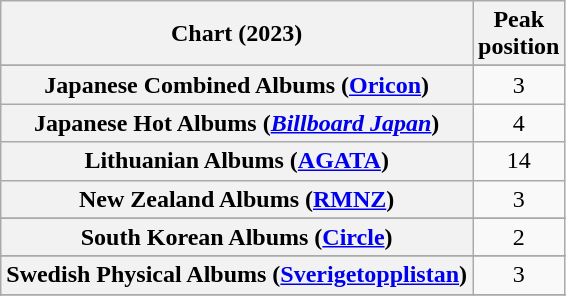<table class="wikitable sortable plainrowheaders" style="text-align:center">
<tr>
<th scope="col">Chart (2023)</th>
<th scope="col">Peak<br>position</th>
</tr>
<tr>
</tr>
<tr>
</tr>
<tr>
</tr>
<tr>
</tr>
<tr>
</tr>
<tr>
</tr>
<tr>
</tr>
<tr>
</tr>
<tr>
</tr>
<tr>
</tr>
<tr>
<th scope="row">Japanese Combined Albums (<a href='#'>Oricon</a>)</th>
<td>3</td>
</tr>
<tr>
<th scope="row">Japanese Hot Albums (<em><a href='#'>Billboard Japan</a></em>)</th>
<td>4</td>
</tr>
<tr>
<th scope="row">Lithuanian Albums (<a href='#'>AGATA</a>)</th>
<td>14</td>
</tr>
<tr>
<th scope="row">New Zealand Albums (<a href='#'>RMNZ</a>)</th>
<td>3</td>
</tr>
<tr>
</tr>
<tr>
</tr>
<tr>
<th scope="row">South Korean Albums (<a href='#'>Circle</a>)</th>
<td>2</td>
</tr>
<tr>
</tr>
<tr>
<th scope="row">Swedish Physical Albums (<a href='#'>Sverigetopplistan</a>)</th>
<td>3</td>
</tr>
<tr>
</tr>
<tr>
</tr>
<tr>
</tr>
<tr>
</tr>
</table>
